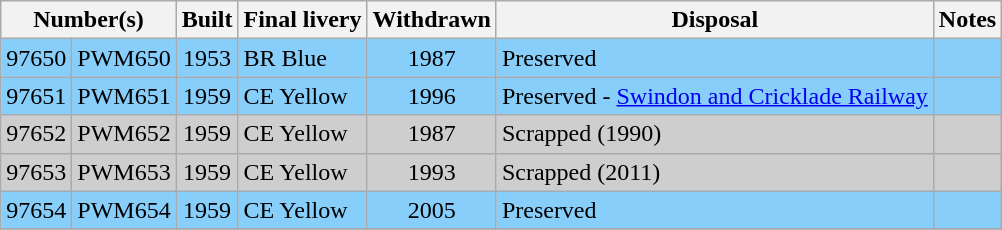<table class="wikitable">
<tr>
<th colspan=2 align=center>Number(s)</th>
<th align=center>Built</th>
<th align=left>Final livery</th>
<th align=center>Withdrawn</th>
<th align=left>Disposal</th>
<th align=left>Notes</th>
</tr>
<tr>
<td style="background-color:#87CEFA" align=center>97650</td>
<td style="background-color:#87CEFA" align=center>PWM650</td>
<td style="background-color:#87CEFA" align=center>1953</td>
<td style="background-color:#87CEFA" align=left>BR Blue</td>
<td style="background-color:#87CEFA" align=center>1987</td>
<td style="background-color:#87CEFA" align=left>Preserved</td>
<td style="background-color:#87CEFA" align=left></td>
</tr>
<tr>
<td style="background-color:#87CEFA" align=center>97651</td>
<td style="background-color:#87CEFA" align=center>PWM651</td>
<td style="background-color:#87CEFA" align=center>1959</td>
<td style="background-color:#87CEFA" align=left>CE Yellow</td>
<td style="background-color:#87CEFA" align=center>1996</td>
<td style="background-color:#87CEFA" align=left>Preserved - <a href='#'>Swindon and Cricklade Railway</a></td>
<td style="background-color:#87CEFA" align=left></td>
</tr>
<tr>
<td style="background-color:#CECECE" align=center>97652</td>
<td style="background-color:#CECECE" align=center>PWM652</td>
<td style="background-color:#CECECE" align=center>1959</td>
<td style="background-color:#CECECE" align=left>CE Yellow</td>
<td style="background-color:#CECECE" align=center>1987</td>
<td style="background-color:#CECECE" align=left>Scrapped (1990)</td>
<td style="background-color:#CECECE" align=left></td>
</tr>
<tr>
<td style="background-color:#CECECE" align=center>97653</td>
<td style="background-color:#CECECE" align=center>PWM653</td>
<td style="background-color:#CECECE" align=center>1959</td>
<td style="background-color:#CECECE" align=left>CE Yellow</td>
<td style="background-color:#CECECE" align=center>1993</td>
<td style="background-color:#CECECE" align=left>Scrapped (2011)</td>
<td style="background-color:#CECECE" align=left></td>
</tr>
<tr>
<td style="background:#87cefa;" align=center>97654</td>
<td style="background:#87cefa;" align=center>PWM654</td>
<td style="background:#87cefa;" align=center>1959</td>
<td style="background:#87cefa;" align=left>CE Yellow</td>
<td style="background:#87cefa;" align=center>2005</td>
<td style="background:#87cefa;" align=left>Preserved</td>
<td style="background-color:#87CEFA" align=left></td>
</tr>
<tr>
</tr>
</table>
